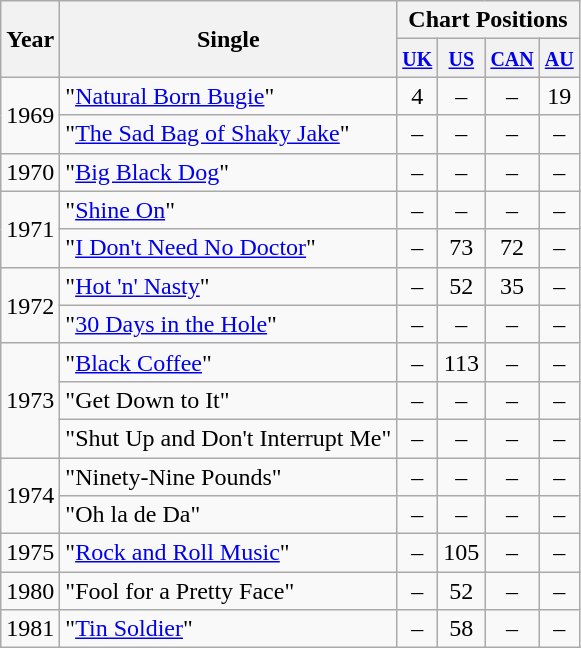<table class="wikitable">
<tr>
<th rowspan="2">Year</th>
<th rowspan="2">Single</th>
<th colspan="4">Chart Positions</th>
</tr>
<tr>
<th><small><a href='#'>UK</a></small></th>
<th><small><a href='#'>US</a></small></th>
<th><small><a href='#'>CAN</a></small></th>
<th><small><a href='#'>AU</a></small></th>
</tr>
<tr>
<td rowspan="2">1969</td>
<td>"<a href='#'>Natural Born Bugie</a>"</td>
<td align="center">4</td>
<td align="center">–</td>
<td align="center">–</td>
<td align="center">19</td>
</tr>
<tr>
<td>"<a href='#'>The Sad Bag of Shaky Jake</a>"</td>
<td align="center">–</td>
<td align="center">–</td>
<td align="center">–</td>
<td align="center">–</td>
</tr>
<tr>
<td rowspan="1">1970</td>
<td>"<a href='#'>Big Black Dog</a>"</td>
<td align="center">–</td>
<td align="center">–</td>
<td align="center">–</td>
<td align="center">–</td>
</tr>
<tr>
<td rowspan="2">1971</td>
<td>"<a href='#'>Shine On</a>"</td>
<td align="center">–</td>
<td align="center">–</td>
<td align="center">–</td>
<td align="center">–</td>
</tr>
<tr>
<td>"<a href='#'>I Don't Need No Doctor</a>"</td>
<td align="center">–</td>
<td align="center">73</td>
<td align="center">72</td>
<td align="center">–</td>
</tr>
<tr>
<td rowspan="2">1972</td>
<td>"<a href='#'>Hot 'n' Nasty</a>"</td>
<td align="center">–</td>
<td align="center">52</td>
<td align="center">35</td>
<td align="center">–</td>
</tr>
<tr>
<td>"<a href='#'>30 Days in the Hole</a>"</td>
<td align="center">–</td>
<td align="center">–</td>
<td align="center">–</td>
<td align="center">–</td>
</tr>
<tr>
<td rowspan="3">1973</td>
<td>"<a href='#'>Black Coffee</a>"</td>
<td align="center">–</td>
<td align="center">113</td>
<td align="center">–</td>
<td align="center">–</td>
</tr>
<tr>
<td>"Get Down to It"</td>
<td align="center">–</td>
<td align="center">–</td>
<td align="center">–</td>
<td align="center">–</td>
</tr>
<tr>
<td>"Shut Up and Don't Interrupt Me"</td>
<td align="center">–</td>
<td align="center">–</td>
<td align="center">–</td>
<td align="center">–</td>
</tr>
<tr>
<td rowspan="2">1974</td>
<td>"Ninety-Nine Pounds"</td>
<td align="center">–</td>
<td align="center">–</td>
<td align="center">–</td>
<td align="center">–</td>
</tr>
<tr>
<td>"Oh la de Da"</td>
<td align="center">–</td>
<td align="center">–</td>
<td align="center">–</td>
<td align="center">–</td>
</tr>
<tr>
<td rowspan="1">1975</td>
<td>"<a href='#'>Rock and Roll Music</a>"</td>
<td align="center">–</td>
<td align="center">105</td>
<td align="center">–</td>
<td align="center">–</td>
</tr>
<tr>
<td rowspan="1">1980</td>
<td>"Fool for a Pretty Face"</td>
<td align="center">–</td>
<td align="center">52</td>
<td align="center">–</td>
<td align="center">–</td>
</tr>
<tr>
<td rowspan="1">1981</td>
<td>"<a href='#'>Tin Soldier</a>"</td>
<td align="center">–</td>
<td align="center">58</td>
<td align="center">–</td>
<td align="center">–</td>
</tr>
</table>
